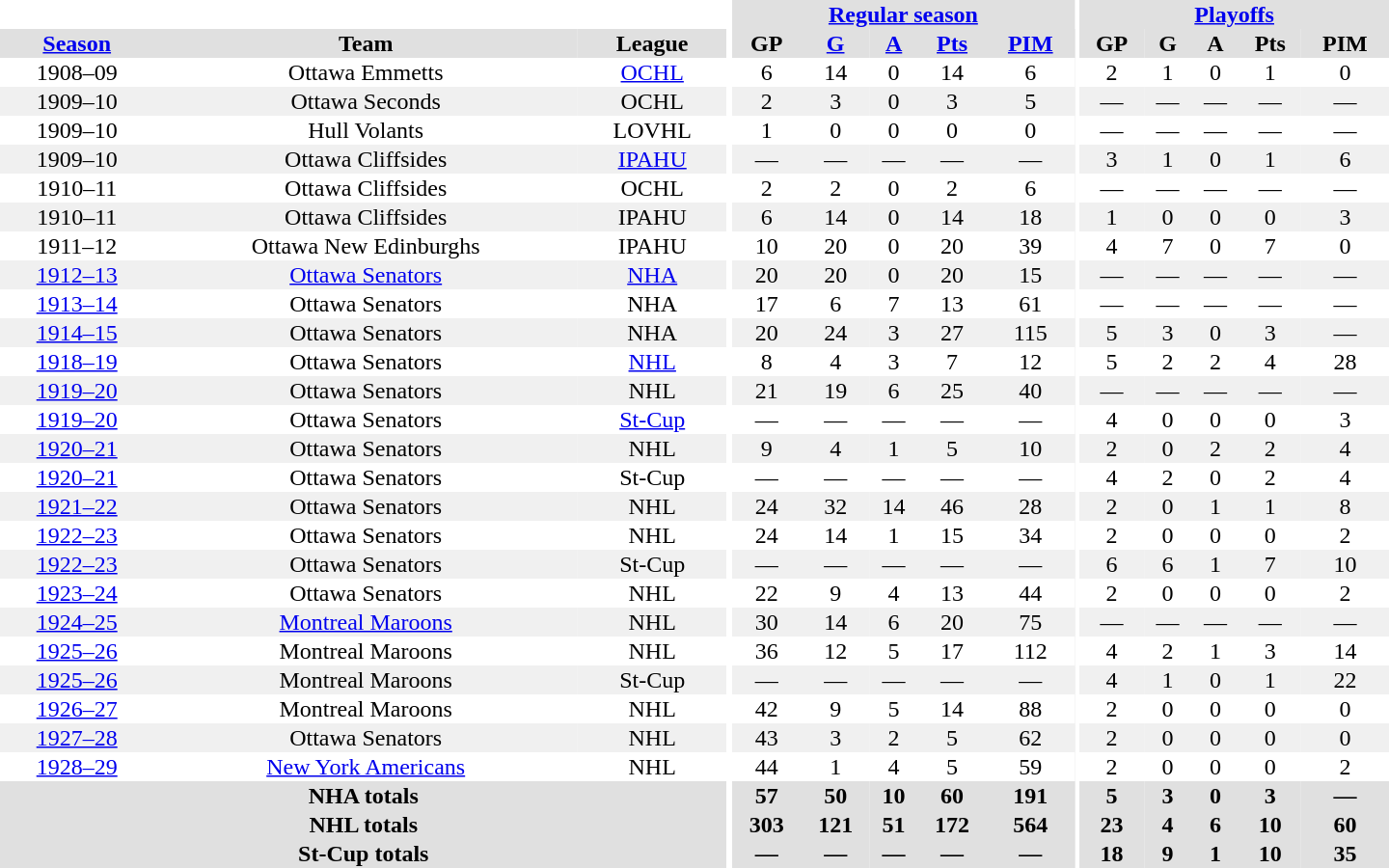<table border="0" cellpadding="1" cellspacing="0" style="text-align:center; width:60em">
<tr bgcolor="#e0e0e0">
<th colspan="3" bgcolor="#ffffff"></th>
<th rowspan="100" bgcolor="#ffffff"></th>
<th colspan="5"><a href='#'>Regular season</a></th>
<th rowspan="100" bgcolor="#ffffff"></th>
<th colspan="5"><a href='#'>Playoffs</a></th>
</tr>
<tr bgcolor="#e0e0e0">
<th><a href='#'>Season</a></th>
<th>Team</th>
<th>League</th>
<th>GP</th>
<th><a href='#'>G</a></th>
<th><a href='#'>A</a></th>
<th><a href='#'>Pts</a></th>
<th><a href='#'>PIM</a></th>
<th>GP</th>
<th>G</th>
<th>A</th>
<th>Pts</th>
<th>PIM</th>
</tr>
<tr>
<td>1908–09</td>
<td>Ottawa Emmetts</td>
<td><a href='#'>OCHL</a></td>
<td>6</td>
<td>14</td>
<td>0</td>
<td>14</td>
<td>6</td>
<td>2</td>
<td>1</td>
<td>0</td>
<td>1</td>
<td>0</td>
</tr>
<tr bgcolor="#f0f0f0">
<td>1909–10</td>
<td>Ottawa Seconds</td>
<td>OCHL</td>
<td>2</td>
<td>3</td>
<td>0</td>
<td>3</td>
<td>5</td>
<td>—</td>
<td>—</td>
<td>—</td>
<td>—</td>
<td>—</td>
</tr>
<tr>
<td>1909–10</td>
<td>Hull Volants</td>
<td>LOVHL</td>
<td>1</td>
<td>0</td>
<td>0</td>
<td>0</td>
<td>0</td>
<td>—</td>
<td>—</td>
<td>—</td>
<td>—</td>
<td>—</td>
</tr>
<tr bgcolor="#f0f0f0">
<td>1909–10</td>
<td>Ottawa Cliffsides</td>
<td><a href='#'>IPAHU</a></td>
<td>—</td>
<td>—</td>
<td>—</td>
<td>—</td>
<td>—</td>
<td>3</td>
<td>1</td>
<td>0</td>
<td>1</td>
<td>6</td>
</tr>
<tr>
<td>1910–11</td>
<td>Ottawa Cliffsides</td>
<td>OCHL</td>
<td>2</td>
<td>2</td>
<td>0</td>
<td>2</td>
<td>6</td>
<td>—</td>
<td>—</td>
<td>—</td>
<td>—</td>
<td>—</td>
</tr>
<tr bgcolor="#f0f0f0">
<td>1910–11</td>
<td>Ottawa Cliffsides</td>
<td>IPAHU</td>
<td>6</td>
<td>14</td>
<td>0</td>
<td>14</td>
<td>18</td>
<td>1</td>
<td>0</td>
<td>0</td>
<td>0</td>
<td>3</td>
</tr>
<tr>
<td>1911–12</td>
<td>Ottawa New Edinburghs</td>
<td>IPAHU</td>
<td>10</td>
<td>20</td>
<td>0</td>
<td>20</td>
<td>39</td>
<td>4</td>
<td>7</td>
<td>0</td>
<td>7</td>
<td>0</td>
</tr>
<tr bgcolor="#f0f0f0">
<td><a href='#'>1912–13</a></td>
<td><a href='#'>Ottawa Senators</a></td>
<td><a href='#'>NHA</a></td>
<td>20</td>
<td>20</td>
<td>0</td>
<td>20</td>
<td>15</td>
<td>—</td>
<td>—</td>
<td>—</td>
<td>—</td>
<td>—</td>
</tr>
<tr>
<td><a href='#'>1913–14</a></td>
<td>Ottawa Senators</td>
<td>NHA</td>
<td>17</td>
<td>6</td>
<td>7</td>
<td>13</td>
<td>61</td>
<td>—</td>
<td>—</td>
<td>—</td>
<td>—</td>
<td>—</td>
</tr>
<tr bgcolor="#f0f0f0">
<td><a href='#'>1914–15</a></td>
<td>Ottawa Senators</td>
<td>NHA</td>
<td>20</td>
<td>24</td>
<td>3</td>
<td>27</td>
<td>115</td>
<td>5</td>
<td>3</td>
<td>0</td>
<td>3</td>
<td>—</td>
</tr>
<tr>
<td><a href='#'>1918–19</a></td>
<td>Ottawa Senators</td>
<td><a href='#'>NHL</a></td>
<td>8</td>
<td>4</td>
<td>3</td>
<td>7</td>
<td>12</td>
<td>5</td>
<td>2</td>
<td>2</td>
<td>4</td>
<td>28</td>
</tr>
<tr bgcolor="#f0f0f0">
<td><a href='#'>1919–20</a></td>
<td>Ottawa Senators</td>
<td>NHL</td>
<td>21</td>
<td>19</td>
<td>6</td>
<td>25</td>
<td>40</td>
<td>—</td>
<td>—</td>
<td>—</td>
<td>—</td>
<td>—</td>
</tr>
<tr>
<td><a href='#'>1919–20</a></td>
<td>Ottawa Senators</td>
<td><a href='#'>St-Cup</a></td>
<td>—</td>
<td>—</td>
<td>—</td>
<td>—</td>
<td>—</td>
<td>4</td>
<td>0</td>
<td>0</td>
<td>0</td>
<td>3</td>
</tr>
<tr bgcolor="#f0f0f0">
<td><a href='#'>1920–21</a></td>
<td>Ottawa Senators</td>
<td>NHL</td>
<td>9</td>
<td>4</td>
<td>1</td>
<td>5</td>
<td>10</td>
<td>2</td>
<td>0</td>
<td>2</td>
<td>2</td>
<td>4</td>
</tr>
<tr>
<td><a href='#'>1920–21</a></td>
<td>Ottawa Senators</td>
<td>St-Cup</td>
<td>—</td>
<td>—</td>
<td>—</td>
<td>—</td>
<td>—</td>
<td>4</td>
<td>2</td>
<td>0</td>
<td>2</td>
<td>4</td>
</tr>
<tr bgcolor="#f0f0f0">
<td><a href='#'>1921–22</a></td>
<td>Ottawa Senators</td>
<td>NHL</td>
<td>24</td>
<td>32</td>
<td>14</td>
<td>46</td>
<td>28</td>
<td>2</td>
<td>0</td>
<td>1</td>
<td>1</td>
<td>8</td>
</tr>
<tr>
<td><a href='#'>1922–23</a></td>
<td>Ottawa Senators</td>
<td>NHL</td>
<td>24</td>
<td>14</td>
<td>1</td>
<td>15</td>
<td>34</td>
<td>2</td>
<td>0</td>
<td>0</td>
<td>0</td>
<td>2</td>
</tr>
<tr bgcolor="#f0f0f0">
<td><a href='#'>1922–23</a></td>
<td>Ottawa Senators</td>
<td>St-Cup</td>
<td>—</td>
<td>—</td>
<td>—</td>
<td>—</td>
<td>—</td>
<td>6</td>
<td>6</td>
<td>1</td>
<td>7</td>
<td>10</td>
</tr>
<tr>
<td><a href='#'>1923–24</a></td>
<td>Ottawa Senators</td>
<td>NHL</td>
<td>22</td>
<td>9</td>
<td>4</td>
<td>13</td>
<td>44</td>
<td>2</td>
<td>0</td>
<td>0</td>
<td>0</td>
<td>2</td>
</tr>
<tr bgcolor="#f0f0f0">
<td><a href='#'>1924–25</a></td>
<td><a href='#'>Montreal Maroons</a></td>
<td>NHL</td>
<td>30</td>
<td>14</td>
<td>6</td>
<td>20</td>
<td>75</td>
<td>—</td>
<td>—</td>
<td>—</td>
<td>—</td>
<td>—</td>
</tr>
<tr>
<td><a href='#'>1925–26</a></td>
<td>Montreal Maroons</td>
<td>NHL</td>
<td>36</td>
<td>12</td>
<td>5</td>
<td>17</td>
<td>112</td>
<td>4</td>
<td>2</td>
<td>1</td>
<td>3</td>
<td>14</td>
</tr>
<tr bgcolor="#f0f0f0">
<td><a href='#'>1925–26</a></td>
<td>Montreal Maroons</td>
<td>St-Cup</td>
<td>—</td>
<td>—</td>
<td>—</td>
<td>—</td>
<td>—</td>
<td>4</td>
<td>1</td>
<td>0</td>
<td>1</td>
<td>22</td>
</tr>
<tr>
<td><a href='#'>1926–27</a></td>
<td>Montreal Maroons</td>
<td>NHL</td>
<td>42</td>
<td>9</td>
<td>5</td>
<td>14</td>
<td>88</td>
<td>2</td>
<td>0</td>
<td>0</td>
<td>0</td>
<td>0</td>
</tr>
<tr bgcolor="#f0f0f0">
<td><a href='#'>1927–28</a></td>
<td>Ottawa Senators</td>
<td>NHL</td>
<td>43</td>
<td>3</td>
<td>2</td>
<td>5</td>
<td>62</td>
<td>2</td>
<td>0</td>
<td>0</td>
<td>0</td>
<td>0</td>
</tr>
<tr>
<td><a href='#'>1928–29</a></td>
<td><a href='#'>New York Americans</a></td>
<td>NHL</td>
<td>44</td>
<td>1</td>
<td>4</td>
<td>5</td>
<td>59</td>
<td>2</td>
<td>0</td>
<td>0</td>
<td>0</td>
<td>2</td>
</tr>
<tr bgcolor="#e0e0e0">
<th colspan="3">NHA totals</th>
<th>57</th>
<th>50</th>
<th>10</th>
<th>60</th>
<th>191</th>
<th>5</th>
<th>3</th>
<th>0</th>
<th>3</th>
<th>—</th>
</tr>
<tr bgcolor="#e0e0e0">
<th colspan="3">NHL totals</th>
<th>303</th>
<th>121</th>
<th>51</th>
<th>172</th>
<th>564</th>
<th>23</th>
<th>4</th>
<th>6</th>
<th>10</th>
<th>60</th>
</tr>
<tr bgcolor="#e0e0e0">
<th colspan="3">St-Cup totals</th>
<th>—</th>
<th>—</th>
<th>—</th>
<th>—</th>
<th>—</th>
<th>18</th>
<th>9</th>
<th>1</th>
<th>10</th>
<th>35</th>
</tr>
</table>
